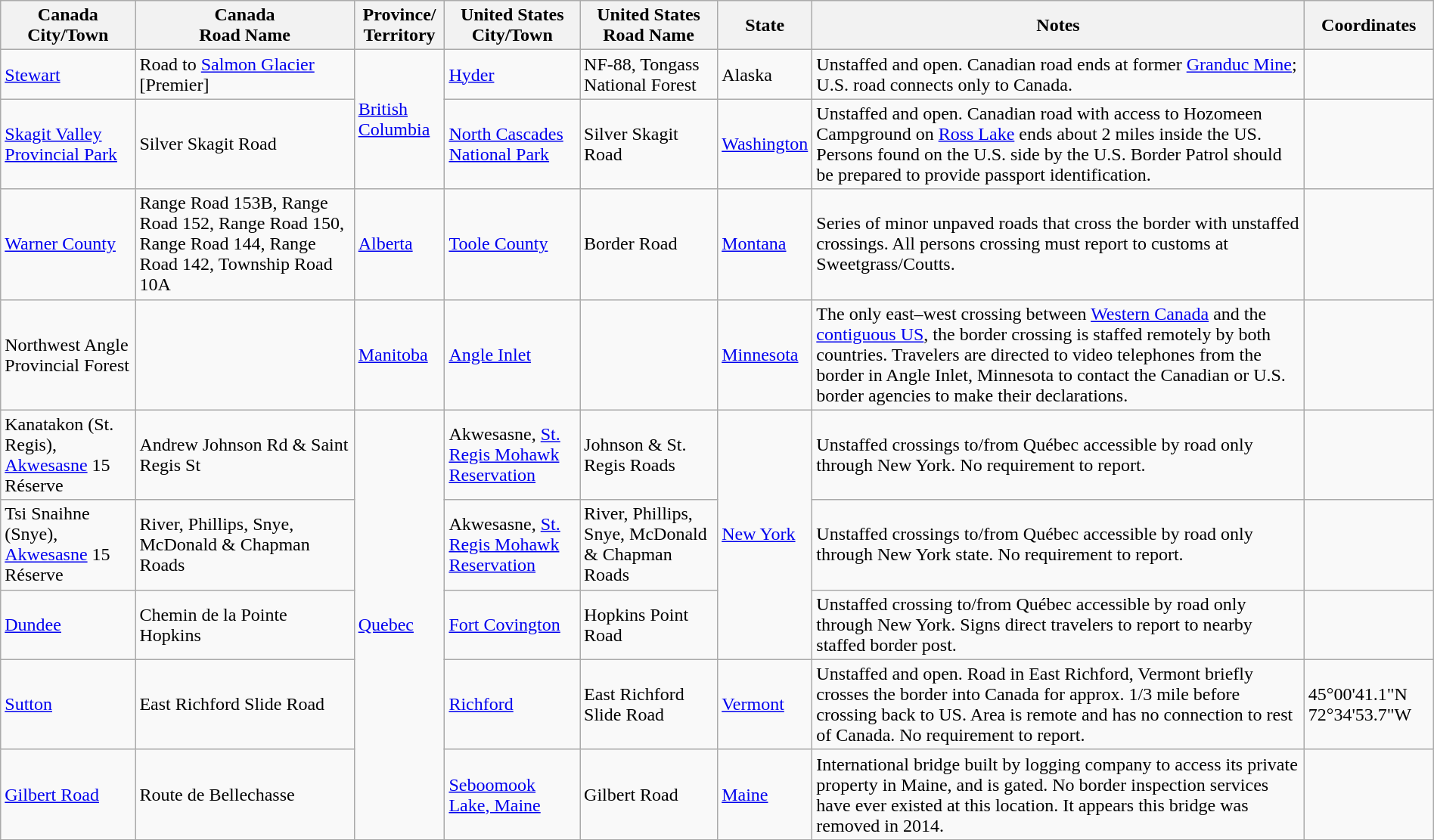<table class="wikitable" style="width:100%;">
<tr>
<th>Canada<br>City/Town</th>
<th>Canada<br>Road Name</th>
<th>Province/<br>Territory</th>
<th>United States<br>City/Town</th>
<th>United States<br>Road Name</th>
<th>State</th>
<th>Notes</th>
<th>Coordinates</th>
</tr>
<tr>
<td><a href='#'>Stewart</a></td>
<td>Road to <a href='#'>Salmon Glacier</a> [Premier]</td>
<td rowspan="2"><a href='#'>British Columbia</a></td>
<td><a href='#'>Hyder</a></td>
<td>NF-88, Tongass National Forest</td>
<td>Alaska</td>
<td>Unstaffed and open. Canadian road ends at former <a href='#'>Granduc Mine</a>; U.S. road connects only to Canada.</td>
<td></td>
</tr>
<tr>
<td><a href='#'>Skagit Valley Provincial Park</a></td>
<td>Silver Skagit Road</td>
<td><a href='#'>North Cascades National Park</a></td>
<td>Silver Skagit Road</td>
<td><a href='#'>Washington</a></td>
<td>Unstaffed and open. Canadian road with access to Hozomeen Campground on <a href='#'>Ross Lake</a> ends about 2 miles inside the US. Persons found on the U.S. side by the U.S. Border Patrol should be prepared to provide passport identification.</td>
<td></td>
</tr>
<tr>
<td><a href='#'>Warner County</a></td>
<td>Range Road 153B, Range Road 152, Range Road 150, Range Road 144, Range Road 142, Township Road 10A</td>
<td><a href='#'>Alberta</a></td>
<td><a href='#'>Toole County</a></td>
<td>Border Road</td>
<td><a href='#'>Montana</a></td>
<td>Series of minor unpaved roads that cross the border with unstaffed crossings. All persons crossing must report to customs at Sweetgrass/Coutts.</td>
<td></td>
</tr>
<tr>
<td>Northwest Angle Provincial Forest</td>
<td></td>
<td><a href='#'>Manitoba</a></td>
<td><a href='#'>Angle Inlet</a></td>
<td></td>
<td><a href='#'>Minnesota</a></td>
<td>The only east–west crossing between <a href='#'>Western Canada</a> and the <a href='#'>contiguous US</a>, the border crossing is staffed remotely by both countries. Travelers are directed to video telephones  from the border in Angle Inlet, Minnesota to contact the Canadian or U.S. border agencies to make their declarations.</td>
<td></td>
</tr>
<tr>
<td>Kanatakon (St. Regis), <a href='#'>Akwesasne</a> 15 Réserve</td>
<td>Andrew Johnson Rd & Saint Regis St</td>
<td rowspan="5"><a href='#'>Quebec</a></td>
<td>Akwesasne, <a href='#'>St. Regis Mohawk Reservation</a></td>
<td>Johnson & St. Regis Roads</td>
<td rowspan="3"><a href='#'>New York</a></td>
<td>Unstaffed crossings to/from Québec accessible by road only through New York. No requirement to report.</td>
<td></td>
</tr>
<tr>
<td>Tsi Snaihne (Snye), <a href='#'>Akwesasne</a> 15 Réserve</td>
<td>River, Phillips, Snye, McDonald & Chapman Roads</td>
<td>Akwesasne, <a href='#'>St. Regis Mohawk Reservation</a></td>
<td>River, Phillips, Snye, McDonald & Chapman Roads</td>
<td>Unstaffed crossings to/from Québec accessible by road only through New York state. No requirement to report.</td>
<td></td>
</tr>
<tr>
<td><a href='#'>Dundee</a></td>
<td>Chemin de la Pointe Hopkins</td>
<td><a href='#'>Fort Covington</a></td>
<td>Hopkins Point Road</td>
<td>Unstaffed crossing to/from Québec accessible by road only through New York. Signs direct travelers to report to nearby staffed border post.</td>
<td></td>
</tr>
<tr>
<td><a href='#'>Sutton</a></td>
<td>East Richford Slide Road</td>
<td><a href='#'>Richford</a></td>
<td>East Richford Slide Road</td>
<td rowspan="1"><a href='#'>Vermont</a></td>
<td>Unstaffed and open. Road in East Richford, Vermont briefly crosses the border into Canada for approx. 1/3 mile before crossing back to US. Area is remote and has no connection to rest of Canada. No requirement to report.</td>
<td>45°00'41.1"N 72°34'53.7"W</td>
</tr>
<tr>
<td><a href='#'>Gilbert Road</a></td>
<td>Route de Bellechasse</td>
<td><a href='#'>Seboomook Lake, Maine</a></td>
<td>Gilbert Road</td>
<td rowspan="1"><a href='#'>Maine</a></td>
<td>International bridge built by logging company to access its private property in Maine, and is gated. No border inspection services have ever existed at this location.  It appears this bridge was removed in 2014.</td>
<td></td>
</tr>
</table>
